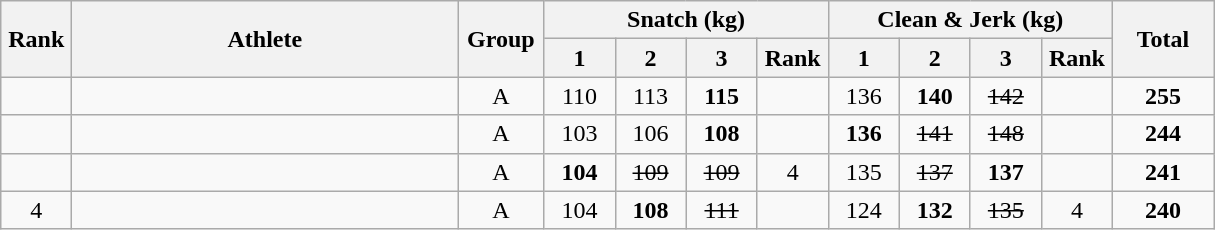<table class = "wikitable" style="text-align:center;">
<tr>
<th rowspan=2 width=40>Rank</th>
<th rowspan=2 width=250>Athlete</th>
<th rowspan=2 width=50>Group</th>
<th colspan=4>Snatch (kg)</th>
<th colspan=4>Clean & Jerk (kg)</th>
<th rowspan=2 width=60>Total</th>
</tr>
<tr>
<th width=40>1</th>
<th width=40>2</th>
<th width=40>3</th>
<th width=40>Rank</th>
<th width=40>1</th>
<th width=40>2</th>
<th width=40>3</th>
<th width=40>Rank</th>
</tr>
<tr>
<td></td>
<td align=left></td>
<td>A</td>
<td>110</td>
<td>113</td>
<td><strong>115</strong></td>
<td></td>
<td>136</td>
<td><strong>140</strong></td>
<td><s>142</s></td>
<td></td>
<td><strong>255</strong></td>
</tr>
<tr>
<td></td>
<td align=left></td>
<td>A</td>
<td>103</td>
<td>106</td>
<td><strong>108</strong></td>
<td></td>
<td><strong>136</strong></td>
<td><s>141</s></td>
<td><s>148</s></td>
<td></td>
<td><strong>244</strong></td>
</tr>
<tr>
<td></td>
<td align=left></td>
<td>A</td>
<td><strong>104</strong></td>
<td><s>109</s></td>
<td><s>109</s></td>
<td>4</td>
<td>135</td>
<td><s>137</s></td>
<td><strong>137</strong></td>
<td></td>
<td><strong>241</strong></td>
</tr>
<tr>
<td>4</td>
<td align=left></td>
<td>A</td>
<td>104</td>
<td><strong>108</strong></td>
<td><s>111</s></td>
<td></td>
<td>124</td>
<td><strong>132</strong></td>
<td><s>135</s></td>
<td>4</td>
<td><strong>240</strong></td>
</tr>
</table>
